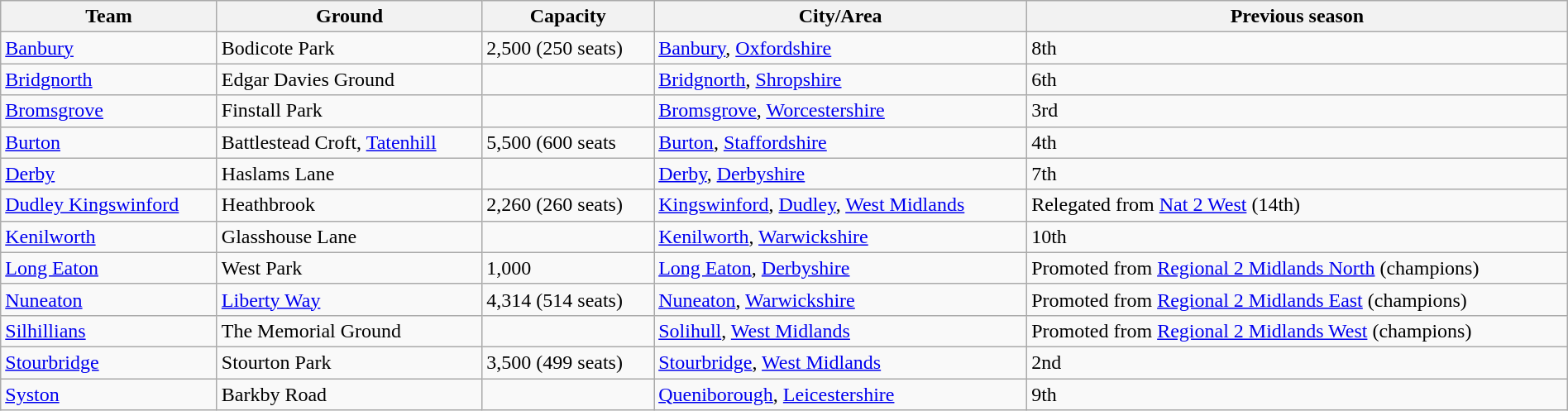<table class="wikitable sortable" width=100%>
<tr>
<th>Team</th>
<th>Ground</th>
<th>Capacity</th>
<th>City/Area</th>
<th>Previous season</th>
</tr>
<tr>
<td><a href='#'>Banbury</a></td>
<td>Bodicote Park</td>
<td>2,500 (250 seats)</td>
<td><a href='#'>Banbury</a>, <a href='#'>Oxfordshire</a></td>
<td>8th</td>
</tr>
<tr>
<td><a href='#'>Bridgnorth</a></td>
<td>Edgar Davies Ground</td>
<td></td>
<td><a href='#'>Bridgnorth</a>, <a href='#'>Shropshire</a></td>
<td>6th</td>
</tr>
<tr>
<td><a href='#'>Bromsgrove</a></td>
<td>Finstall Park</td>
<td></td>
<td><a href='#'>Bromsgrove</a>, <a href='#'>Worcestershire</a></td>
<td>3rd</td>
</tr>
<tr>
<td><a href='#'>Burton</a></td>
<td>Battlestead Croft, <a href='#'>Tatenhill</a></td>
<td>5,500 (600 seats</td>
<td><a href='#'>Burton</a>, <a href='#'>Staffordshire</a></td>
<td>4th</td>
</tr>
<tr>
<td><a href='#'>Derby</a></td>
<td>Haslams Lane</td>
<td></td>
<td><a href='#'>Derby</a>, <a href='#'>Derbyshire</a></td>
<td>7th</td>
</tr>
<tr>
<td><a href='#'>Dudley Kingswinford</a></td>
<td>Heathbrook</td>
<td>2,260 (260 seats)</td>
<td><a href='#'>Kingswinford</a>, <a href='#'>Dudley</a>, <a href='#'>West Midlands</a></td>
<td>Relegated from <a href='#'>Nat 2 West</a> (14th)</td>
</tr>
<tr>
<td><a href='#'>Kenilworth</a></td>
<td>Glasshouse Lane</td>
<td></td>
<td><a href='#'>Kenilworth</a>, <a href='#'>Warwickshire</a></td>
<td>10th</td>
</tr>
<tr>
<td><a href='#'>Long Eaton</a></td>
<td>West Park</td>
<td>1,000</td>
<td><a href='#'>Long Eaton</a>, <a href='#'>Derbyshire</a></td>
<td>Promoted from <a href='#'>Regional 2 Midlands North</a> (champions)</td>
</tr>
<tr>
<td><a href='#'>Nuneaton</a></td>
<td><a href='#'>Liberty Way</a></td>
<td>4,314 (514 seats)</td>
<td><a href='#'>Nuneaton</a>, <a href='#'>Warwickshire</a></td>
<td>Promoted from <a href='#'>Regional 2 Midlands East</a> (champions)</td>
</tr>
<tr>
<td><a href='#'>Silhillians</a></td>
<td>The Memorial Ground</td>
<td></td>
<td><a href='#'>Solihull</a>, <a href='#'>West Midlands</a></td>
<td>Promoted from <a href='#'>Regional 2 Midlands West</a> (champions)</td>
</tr>
<tr>
<td><a href='#'>Stourbridge</a></td>
<td>Stourton Park</td>
<td>3,500 (499 seats)</td>
<td><a href='#'>Stourbridge</a>, <a href='#'>West Midlands</a></td>
<td>2nd</td>
</tr>
<tr>
<td><a href='#'>Syston</a></td>
<td>Barkby Road</td>
<td></td>
<td><a href='#'>Queniborough</a>, <a href='#'>Leicestershire</a></td>
<td>9th</td>
</tr>
</table>
